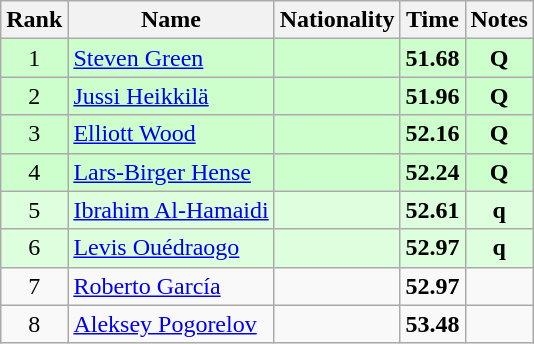<table class="wikitable sortable" style="text-align:center">
<tr>
<th>Rank</th>
<th>Name</th>
<th>Nationality</th>
<th>Time</th>
<th>Notes</th>
</tr>
<tr bgcolor=ccffcc>
<td>1</td>
<td align=left><a href='#'>Steven Green</a></td>
<td align=left></td>
<td><strong>51.68</strong></td>
<td><strong>Q</strong></td>
</tr>
<tr bgcolor=ccffcc>
<td>2</td>
<td align=left><a href='#'>Jussi Heikkilä</a></td>
<td align=left></td>
<td><strong>51.96</strong></td>
<td><strong>Q</strong></td>
</tr>
<tr bgcolor=ccffcc>
<td>3</td>
<td align=left><a href='#'>Elliott Wood</a></td>
<td align=left></td>
<td><strong>52.16</strong></td>
<td><strong>Q</strong></td>
</tr>
<tr bgcolor=ccffcc>
<td>4</td>
<td align=left><a href='#'>Lars-Birger Hense</a></td>
<td align=left></td>
<td><strong>52.24</strong></td>
<td><strong>Q</strong></td>
</tr>
<tr bgcolor=ddffdd>
<td>5</td>
<td align=left><a href='#'>Ibrahim Al-Hamaidi</a></td>
<td align=left></td>
<td><strong>52.61</strong></td>
<td><strong>q</strong></td>
</tr>
<tr bgcolor=ddffdd>
<td>6</td>
<td align=left><a href='#'>Levis Ouédraogo</a></td>
<td align=left></td>
<td><strong>52.97</strong></td>
<td><strong>q</strong></td>
</tr>
<tr>
<td>7</td>
<td align=left><a href='#'>Roberto García</a></td>
<td align=left></td>
<td><strong>52.97</strong></td>
<td></td>
</tr>
<tr>
<td>8</td>
<td align=left><a href='#'>Aleksey Pogorelov</a></td>
<td align=left></td>
<td><strong>53.48</strong></td>
<td></td>
</tr>
</table>
